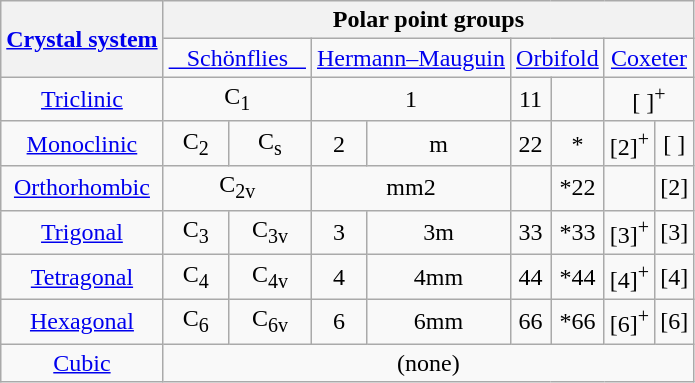<table class="wikitable" border="1" style="text-align: center;">
<tr>
<th rowspan=2><a href='#'>Crystal system</a></th>
<th colspan=8>Polar point groups</th>
</tr>
<tr>
<td colspan=2><a href='#'>   Schönflies   </a></td>
<td colspan=2><a href='#'>Hermann–Mauguin</a></td>
<td colspan=2><a href='#'>Orbifold</a></td>
<td colspan=2><a href='#'>Coxeter</a></td>
</tr>
<tr>
<td><a href='#'>Triclinic</a></td>
<td colspan=2>C<sub>1</sub></td>
<td colspan=2>1</td>
<td>11</td>
<td></td>
<td colspan=2>[ ]<sup>+</sup></td>
</tr>
<tr>
<td><a href='#'>Monoclinic</a></td>
<td>C<sub>2</sub></td>
<td>C<sub>s</sub></td>
<td>2</td>
<td>m</td>
<td>22</td>
<td>*</td>
<td>[2]<sup>+</sup></td>
<td>[ ]</td>
</tr>
<tr>
<td><a href='#'>Orthorhombic</a></td>
<td colspan=2>C<sub>2v</sub></td>
<td colspan=2>mm2</td>
<td></td>
<td>*22</td>
<td></td>
<td>[2]</td>
</tr>
<tr>
<td><a href='#'>Trigonal</a></td>
<td>C<sub>3</sub></td>
<td>C<sub>3v</sub></td>
<td>3</td>
<td>3m</td>
<td>33</td>
<td>*33</td>
<td>[3]<sup>+</sup></td>
<td>[3]</td>
</tr>
<tr>
<td><a href='#'>Tetragonal</a></td>
<td>C<sub>4</sub></td>
<td>C<sub>4v</sub></td>
<td>4</td>
<td>4mm</td>
<td>44</td>
<td>*44</td>
<td>[4]<sup>+</sup></td>
<td>[4]</td>
</tr>
<tr>
<td><a href='#'>Hexagonal</a></td>
<td>C<sub>6</sub></td>
<td>C<sub>6v</sub></td>
<td>6</td>
<td>6mm</td>
<td>66</td>
<td>*66</td>
<td>[6]<sup>+</sup></td>
<td>[6]</td>
</tr>
<tr>
<td><a href='#'>Cubic</a></td>
<td colspan=8>(none)</td>
</tr>
</table>
